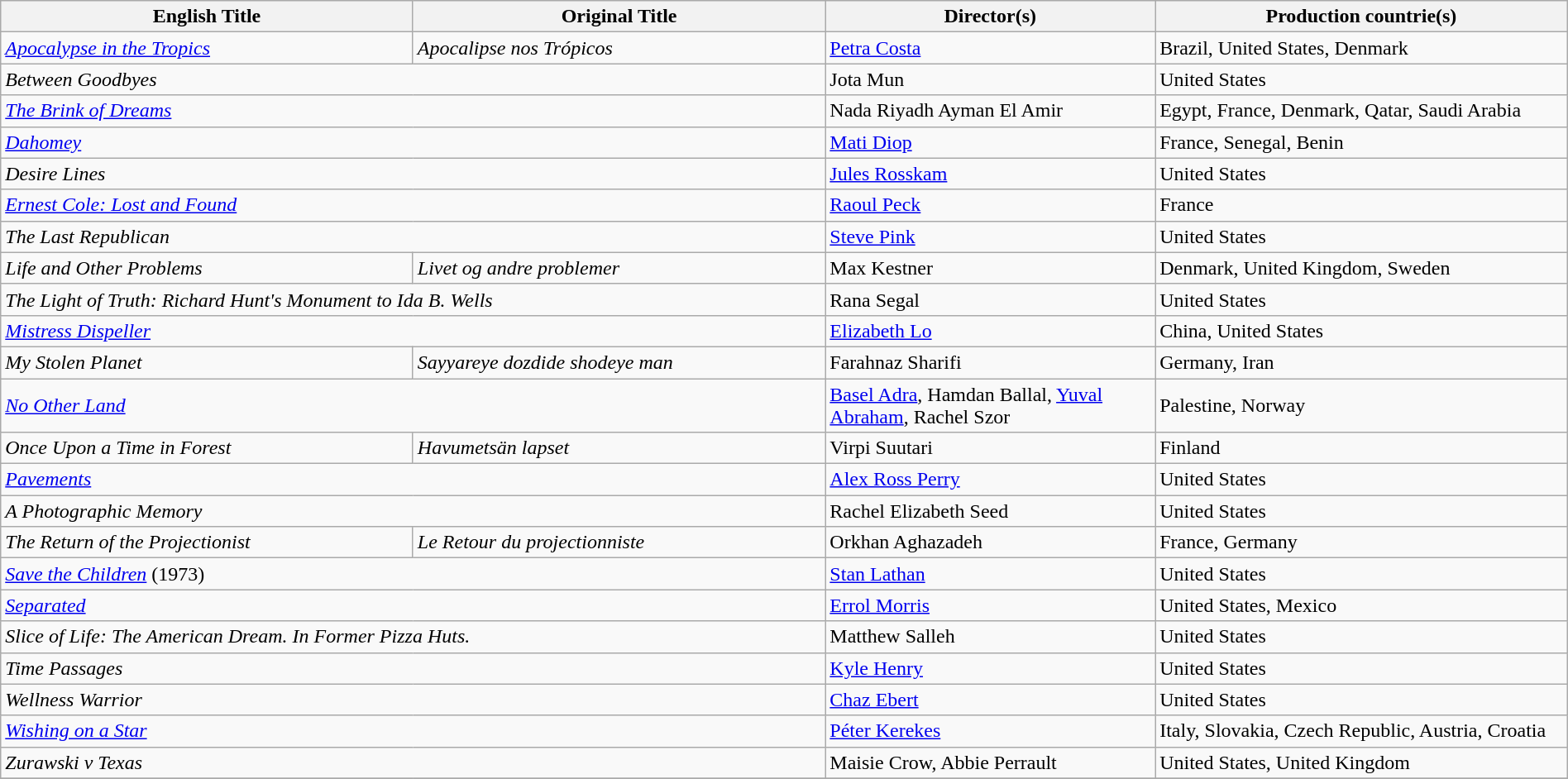<table class="wikitable" style="width:100%; margin-bottom:4px">
<tr>
<th scope="col" width="25%">English Title</th>
<th scope="col" width="25%">Original Title</th>
<th scope="col" width="20%">Director(s)</th>
<th scope="col" width="25%">Production countrie(s)</th>
</tr>
<tr>
<td><em><a href='#'>Apocalypse in the Tropics</a></em></td>
<td><em>Apocalipse nos Trópicos</em></td>
<td><a href='#'>Petra Costa</a></td>
<td>Brazil, United States, Denmark</td>
</tr>
<tr>
<td colspan="2"><em>Between Goodbyes</em></td>
<td>Jota Mun</td>
<td>United States</td>
</tr>
<tr>
<td colspan="2"><em><a href='#'>The Brink of Dreams</a></em></td>
<td>Nada Riyadh Ayman El Amir</td>
<td>Egypt, France, Denmark, Qatar, Saudi Arabia</td>
</tr>
<tr>
<td colspan="2"><em><a href='#'>Dahomey</a></em></td>
<td><a href='#'>Mati Diop</a></td>
<td>France, Senegal, Benin</td>
</tr>
<tr>
<td colspan="2"><em>Desire Lines</em></td>
<td><a href='#'>Jules Rosskam</a></td>
<td>United States</td>
</tr>
<tr>
<td colspan="2"><em><a href='#'>Ernest Cole: Lost and Found</a></em></td>
<td><a href='#'>Raoul Peck</a></td>
<td>France</td>
</tr>
<tr>
<td colspan="2"><em>The Last Republican</em></td>
<td><a href='#'>Steve Pink</a></td>
<td>United States</td>
</tr>
<tr>
<td><em>Life and Other Problems</em></td>
<td><em>Livet og andre problemer</em></td>
<td>Max Kestner</td>
<td>Denmark, United Kingdom, Sweden</td>
</tr>
<tr>
<td colspan="2"><em>The Light of Truth: Richard Hunt's Monument to Ida B. Wells</em></td>
<td>Rana Segal</td>
<td>United States</td>
</tr>
<tr>
<td colspan="2"><em><a href='#'>Mistress Dispeller</a></em></td>
<td><a href='#'>Elizabeth Lo</a></td>
<td>China, United States</td>
</tr>
<tr>
<td><em>My Stolen Planet</em></td>
<td><em>Sayyareye dozdide shodeye man</em></td>
<td>Farahnaz Sharifi</td>
<td>Germany, Iran</td>
</tr>
<tr>
<td colspan="2"><em><a href='#'>No Other Land</a></em></td>
<td><a href='#'>Basel Adra</a>, Hamdan Ballal, <a href='#'>Yuval Abraham</a>, Rachel Szor</td>
<td>Palestine, Norway</td>
</tr>
<tr>
<td><em>Once Upon a Time in Forest</em></td>
<td><em>Havumetsän lapset</em></td>
<td>Virpi Suutari</td>
<td>Finland</td>
</tr>
<tr>
<td colspan="2"><em><a href='#'>Pavements</a></em></td>
<td><a href='#'>Alex Ross Perry</a></td>
<td>United States</td>
</tr>
<tr>
<td colspan="2"><em>A Photographic Memory</em></td>
<td>Rachel Elizabeth Seed</td>
<td>United States</td>
</tr>
<tr>
<td><em>The Return of the Projectionist</em></td>
<td><em>Le Retour du projectionniste</em></td>
<td>Orkhan Aghazadeh</td>
<td>France, Germany</td>
</tr>
<tr>
<td colspan="2"><em><a href='#'>Save the Children</a></em> (1973)</td>
<td><a href='#'>Stan Lathan</a></td>
<td>United States</td>
</tr>
<tr>
<td colspan="2"><em><a href='#'>Separated</a></em></td>
<td><a href='#'>Errol Morris</a></td>
<td>United States, Mexico</td>
</tr>
<tr>
<td colspan="2"><em>Slice of Life: The American Dream. In Former Pizza Huts.</em></td>
<td>Matthew Salleh</td>
<td>United States</td>
</tr>
<tr>
<td colspan="2"><em>Time Passages</em></td>
<td><a href='#'>Kyle Henry</a></td>
<td>United States</td>
</tr>
<tr>
<td colspan="2"><em>Wellness Warrior</em></td>
<td><a href='#'>Chaz Ebert</a></td>
<td>United States</td>
</tr>
<tr>
<td colspan="2"><em><a href='#'>Wishing on a Star</a></em></td>
<td><a href='#'>Péter Kerekes</a></td>
<td>Italy, Slovakia, Czech Republic, Austria, Croatia</td>
</tr>
<tr>
<td colspan="2"><em>Zurawski v Texas</em></td>
<td>Maisie Crow, Abbie Perrault</td>
<td>United States, United Kingdom</td>
</tr>
<tr>
</tr>
</table>
